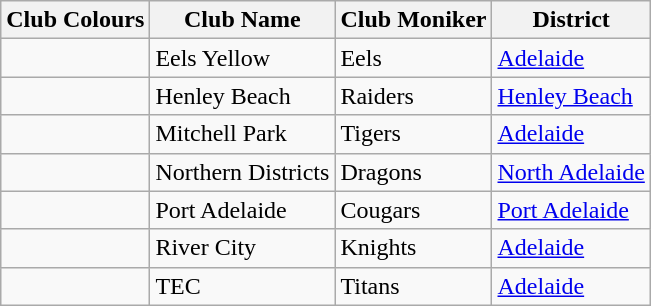<table class="wikitable">
<tr>
<th>Club Colours</th>
<th>Club Name</th>
<th>Club Moniker</th>
<th>District</th>
</tr>
<tr>
<td></td>
<td>Eels Yellow</td>
<td>Eels</td>
<td><a href='#'>Adelaide</a></td>
</tr>
<tr>
<td></td>
<td>Henley Beach</td>
<td>Raiders</td>
<td><a href='#'>Henley Beach</a></td>
</tr>
<tr>
<td></td>
<td>Mitchell Park</td>
<td>Tigers</td>
<td><a href='#'>Adelaide</a></td>
</tr>
<tr>
<td></td>
<td>Northern Districts</td>
<td>Dragons</td>
<td><a href='#'>North Adelaide</a></td>
</tr>
<tr>
<td></td>
<td>Port Adelaide</td>
<td>Cougars</td>
<td><a href='#'>Port Adelaide</a></td>
</tr>
<tr>
<td></td>
<td>River City</td>
<td>Knights</td>
<td><a href='#'>Adelaide</a></td>
</tr>
<tr>
<td></td>
<td>TEC</td>
<td>Titans</td>
<td><a href='#'>Adelaide</a></td>
</tr>
</table>
